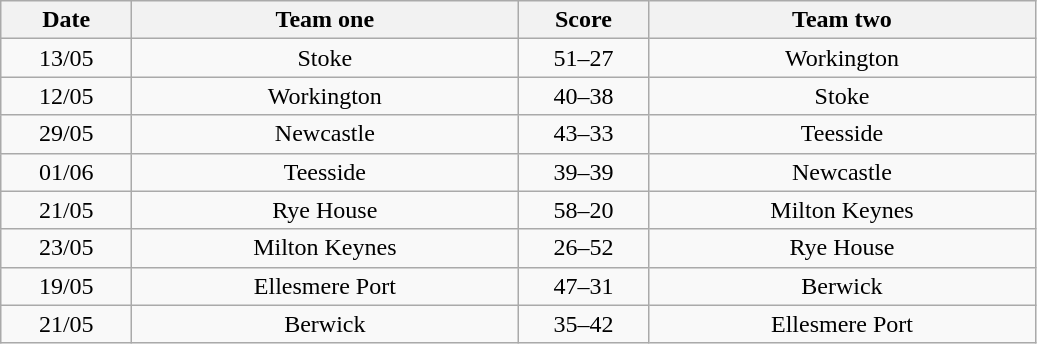<table class="wikitable" style="text-align: center">
<tr>
<th width=80>Date</th>
<th width=250>Team one</th>
<th width=80>Score</th>
<th width=250>Team two</th>
</tr>
<tr>
<td>13/05</td>
<td>Stoke</td>
<td>51–27</td>
<td>Workington</td>
</tr>
<tr>
<td>12/05</td>
<td>Workington</td>
<td>40–38</td>
<td>Stoke</td>
</tr>
<tr>
<td>29/05</td>
<td>Newcastle</td>
<td>43–33</td>
<td>Teesside</td>
</tr>
<tr>
<td>01/06</td>
<td>Teesside</td>
<td>39–39</td>
<td>Newcastle</td>
</tr>
<tr>
<td>21/05</td>
<td>Rye House</td>
<td>58–20</td>
<td>Milton Keynes</td>
</tr>
<tr>
<td>23/05</td>
<td>Milton Keynes</td>
<td>26–52</td>
<td>Rye House</td>
</tr>
<tr>
<td>19/05</td>
<td>Ellesmere Port</td>
<td>47–31</td>
<td>Berwick</td>
</tr>
<tr>
<td>21/05</td>
<td>Berwick</td>
<td>35–42</td>
<td>Ellesmere Port</td>
</tr>
</table>
